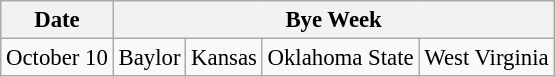<table class="wikitable" style="font-size:95%">
<tr>
<th>Date</th>
<th colspan="4">Bye Week</th>
</tr>
<tr>
<td>October 10</td>
<td>Baylor</td>
<td>Kansas</td>
<td>Oklahoma State</td>
<td>West Virginia</td>
</tr>
</table>
